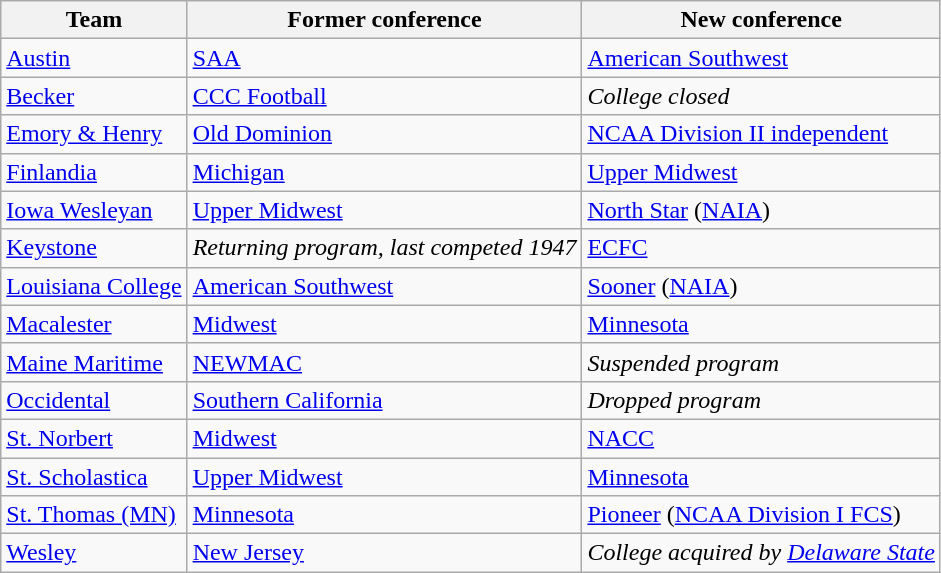<table class="wikitable sortable">
<tr>
<th>Team</th>
<th>Former conference</th>
<th>New conference</th>
</tr>
<tr>
<td><a href='#'>Austin</a></td>
<td><a href='#'>SAA</a></td>
<td><a href='#'>American Southwest</a></td>
</tr>
<tr>
<td><a href='#'>Becker</a></td>
<td><a href='#'>CCC Football</a></td>
<td><em>College closed</em></td>
</tr>
<tr>
<td><a href='#'>Emory & Henry</a></td>
<td><a href='#'>Old Dominion</a></td>
<td><a href='#'>NCAA Division II independent</a></td>
</tr>
<tr>
<td><a href='#'>Finlandia</a></td>
<td><a href='#'>Michigan</a></td>
<td><a href='#'>Upper Midwest</a></td>
</tr>
<tr>
<td><a href='#'>Iowa Wesleyan</a></td>
<td><a href='#'>Upper Midwest</a></td>
<td><a href='#'>North Star</a> (<a href='#'>NAIA</a>)</td>
</tr>
<tr>
<td><a href='#'>Keystone</a></td>
<td><em>Returning program, last competed 1947</em></td>
<td><a href='#'>ECFC</a></td>
</tr>
<tr>
<td><a href='#'>Louisiana College</a></td>
<td><a href='#'>American Southwest</a></td>
<td><a href='#'>Sooner</a> (<a href='#'>NAIA</a>)</td>
</tr>
<tr>
<td><a href='#'>Macalester</a></td>
<td><a href='#'>Midwest</a></td>
<td><a href='#'>Minnesota</a></td>
</tr>
<tr>
<td><a href='#'>Maine Maritime</a></td>
<td><a href='#'>NEWMAC</a></td>
<td><em>Suspended program</em></td>
</tr>
<tr>
<td><a href='#'>Occidental</a></td>
<td><a href='#'>Southern California</a></td>
<td><em>Dropped program</em></td>
</tr>
<tr>
<td><a href='#'>St. Norbert</a></td>
<td><a href='#'>Midwest</a></td>
<td><a href='#'>NACC</a></td>
</tr>
<tr>
<td><a href='#'>St. Scholastica</a></td>
<td><a href='#'>Upper Midwest</a></td>
<td><a href='#'>Minnesota</a></td>
</tr>
<tr>
<td><a href='#'>St. Thomas (MN)</a></td>
<td><a href='#'>Minnesota</a></td>
<td><a href='#'>Pioneer</a> (<a href='#'>NCAA Division I FCS</a>)</td>
</tr>
<tr>
<td><a href='#'>Wesley</a></td>
<td><a href='#'>New Jersey</a></td>
<td><em>College acquired by <a href='#'>Delaware State</a></em></td>
</tr>
</table>
